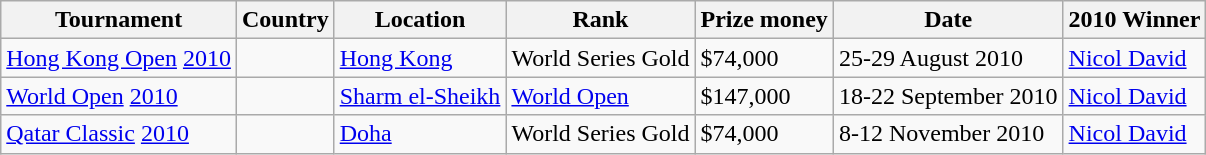<table class=wikitable>
<tr>
<th>Tournament</th>
<th>Country</th>
<th>Location</th>
<th>Rank</th>
<th>Prize money</th>
<th>Date</th>
<th>2010 Winner</th>
</tr>
<tr>
<td><a href='#'>Hong Kong Open</a> <a href='#'>2010</a></td>
<td></td>
<td><a href='#'>Hong Kong</a></td>
<td>World Series Gold</td>
<td>$74,000</td>
<td>25-29 August 2010</td>
<td> <a href='#'>Nicol David</a></td>
</tr>
<tr>
<td><a href='#'>World Open</a> <a href='#'>2010</a></td>
<td></td>
<td><a href='#'>Sharm el-Sheikh</a></td>
<td><a href='#'>World Open</a></td>
<td>$147,000</td>
<td>18-22 September 2010</td>
<td> <a href='#'>Nicol David</a></td>
</tr>
<tr>
<td><a href='#'>Qatar Classic</a> <a href='#'>2010</a></td>
<td></td>
<td><a href='#'>Doha</a></td>
<td>World Series Gold</td>
<td>$74,000</td>
<td>8-12 November 2010</td>
<td> <a href='#'>Nicol David</a></td>
</tr>
</table>
